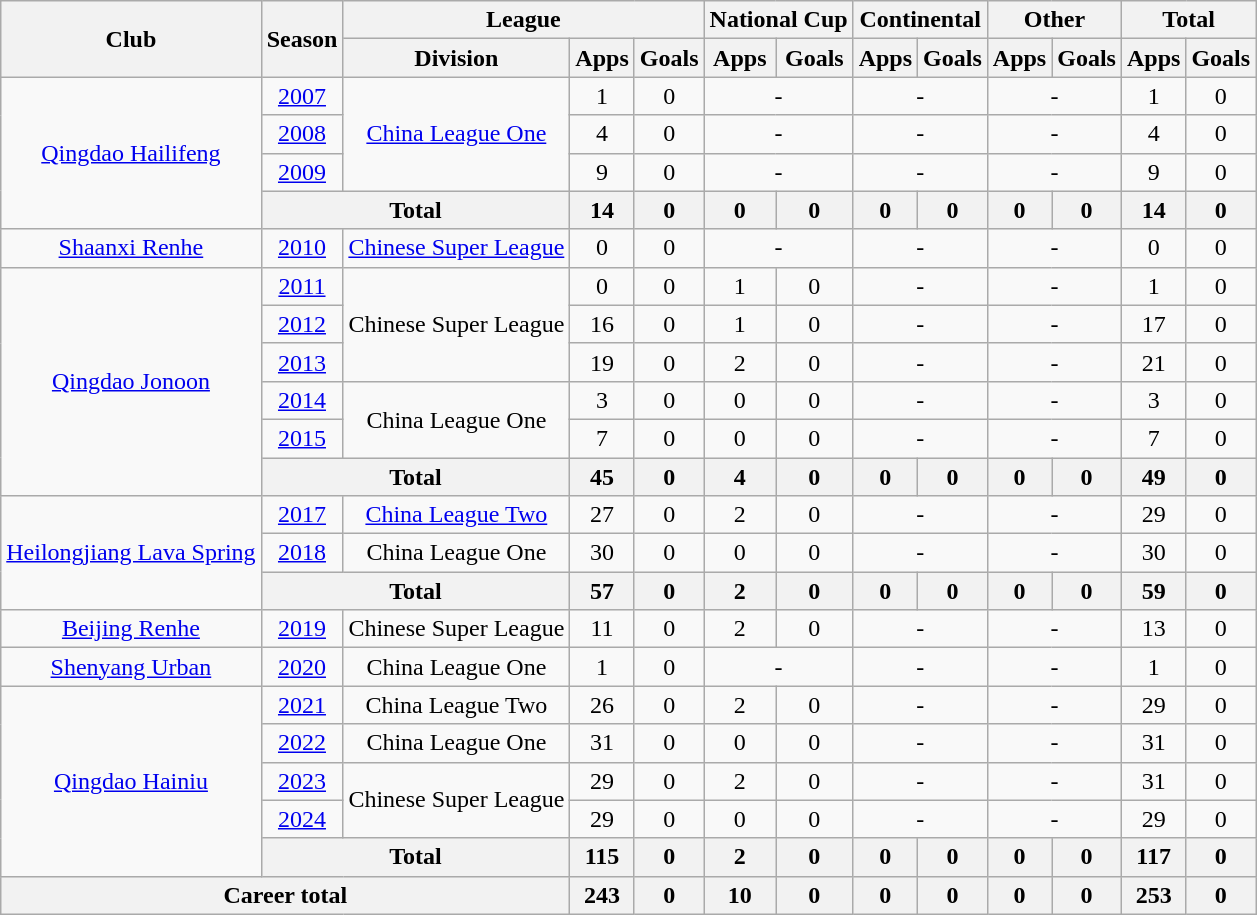<table class="wikitable" style="text-align: center">
<tr>
<th rowspan="2">Club</th>
<th rowspan="2">Season</th>
<th colspan="3">League</th>
<th colspan="2">National Cup</th>
<th colspan="2">Continental</th>
<th colspan="2">Other</th>
<th colspan="2">Total</th>
</tr>
<tr>
<th>Division</th>
<th>Apps</th>
<th>Goals</th>
<th>Apps</th>
<th>Goals</th>
<th>Apps</th>
<th>Goals</th>
<th>Apps</th>
<th>Goals</th>
<th>Apps</th>
<th>Goals</th>
</tr>
<tr>
<td rowspan=4><a href='#'>Qingdao Hailifeng</a></td>
<td><a href='#'>2007</a></td>
<td rowspan="3"><a href='#'>China League One</a></td>
<td>1</td>
<td>0</td>
<td colspan="2">-</td>
<td colspan="2">-</td>
<td colspan="2">-</td>
<td>1</td>
<td>0</td>
</tr>
<tr>
<td><a href='#'>2008</a></td>
<td>4</td>
<td>0</td>
<td colspan="2">-</td>
<td colspan="2">-</td>
<td colspan="2">-</td>
<td>4</td>
<td>0</td>
</tr>
<tr>
<td><a href='#'>2009</a></td>
<td>9</td>
<td>0</td>
<td colspan="2">-</td>
<td colspan="2">-</td>
<td colspan="2">-</td>
<td>9</td>
<td>0</td>
</tr>
<tr>
<th colspan="2"><strong>Total</strong></th>
<th>14</th>
<th>0</th>
<th>0</th>
<th>0</th>
<th>0</th>
<th>0</th>
<th>0</th>
<th>0</th>
<th>14</th>
<th>0</th>
</tr>
<tr>
<td><a href='#'>Shaanxi Renhe</a></td>
<td><a href='#'>2010</a></td>
<td><a href='#'>Chinese Super League</a></td>
<td>0</td>
<td>0</td>
<td colspan="2">-</td>
<td colspan="2">-</td>
<td colspan="2">-</td>
<td>0</td>
<td>0</td>
</tr>
<tr>
<td rowspan=6><a href='#'>Qingdao Jonoon</a></td>
<td><a href='#'>2011</a></td>
<td rowspan="3">Chinese Super League</td>
<td>0</td>
<td>0</td>
<td>1</td>
<td>0</td>
<td colspan="2">-</td>
<td colspan="2">-</td>
<td>1</td>
<td>0</td>
</tr>
<tr>
<td><a href='#'>2012</a></td>
<td>16</td>
<td>0</td>
<td>1</td>
<td>0</td>
<td colspan="2">-</td>
<td colspan="2">-</td>
<td>17</td>
<td>0</td>
</tr>
<tr>
<td><a href='#'>2013</a></td>
<td>19</td>
<td>0</td>
<td>2</td>
<td>0</td>
<td colspan="2">-</td>
<td colspan="2">-</td>
<td>21</td>
<td>0</td>
</tr>
<tr>
<td><a href='#'>2014</a></td>
<td rowspan="2">China League One</td>
<td>3</td>
<td>0</td>
<td>0</td>
<td>0</td>
<td colspan="2">-</td>
<td colspan="2">-</td>
<td>3</td>
<td>0</td>
</tr>
<tr>
<td><a href='#'>2015</a></td>
<td>7</td>
<td>0</td>
<td>0</td>
<td>0</td>
<td colspan="2">-</td>
<td colspan="2">-</td>
<td>7</td>
<td>0</td>
</tr>
<tr>
<th colspan="2"><strong>Total</strong></th>
<th>45</th>
<th>0</th>
<th>4</th>
<th>0</th>
<th>0</th>
<th>0</th>
<th>0</th>
<th>0</th>
<th>49</th>
<th>0</th>
</tr>
<tr>
<td rowspan=3><a href='#'>Heilongjiang Lava Spring</a></td>
<td><a href='#'>2017</a></td>
<td><a href='#'>China League Two</a></td>
<td>27</td>
<td>0</td>
<td>2</td>
<td>0</td>
<td colspan="2">-</td>
<td colspan="2">-</td>
<td>29</td>
<td>0</td>
</tr>
<tr>
<td><a href='#'>2018</a></td>
<td>China League One</td>
<td>30</td>
<td>0</td>
<td>0</td>
<td>0</td>
<td colspan="2">-</td>
<td colspan="2">-</td>
<td>30</td>
<td>0</td>
</tr>
<tr>
<th colspan="2"><strong>Total</strong></th>
<th>57</th>
<th>0</th>
<th>2</th>
<th>0</th>
<th>0</th>
<th>0</th>
<th>0</th>
<th>0</th>
<th>59</th>
<th>0</th>
</tr>
<tr>
<td><a href='#'>Beijing Renhe</a></td>
<td><a href='#'>2019</a></td>
<td>Chinese Super League</td>
<td>11</td>
<td>0</td>
<td>2</td>
<td>0</td>
<td colspan="2">-</td>
<td colspan="2">-</td>
<td>13</td>
<td>0</td>
</tr>
<tr>
<td><a href='#'>Shenyang Urban</a></td>
<td><a href='#'>2020</a></td>
<td>China League One</td>
<td>1</td>
<td>0</td>
<td colspan="2">-</td>
<td colspan="2">-</td>
<td colspan="2">-</td>
<td>1</td>
<td>0</td>
</tr>
<tr>
<td rowspan=5><a href='#'>Qingdao Hainiu</a></td>
<td><a href='#'>2021</a></td>
<td>China League Two</td>
<td>26</td>
<td>0</td>
<td>2</td>
<td>0</td>
<td colspan="2">-</td>
<td colspan="2">-</td>
<td>29</td>
<td>0</td>
</tr>
<tr>
<td><a href='#'>2022</a></td>
<td>China League One</td>
<td>31</td>
<td>0</td>
<td>0</td>
<td>0</td>
<td colspan="2">-</td>
<td colspan="2">-</td>
<td>31</td>
<td>0</td>
</tr>
<tr>
<td><a href='#'>2023</a></td>
<td rowspan=2>Chinese Super League</td>
<td>29</td>
<td>0</td>
<td>2</td>
<td>0</td>
<td colspan="2">-</td>
<td colspan="2">-</td>
<td>31</td>
<td>0</td>
</tr>
<tr>
<td><a href='#'>2024</a></td>
<td>29</td>
<td>0</td>
<td>0</td>
<td>0</td>
<td colspan="2">-</td>
<td colspan="2">-</td>
<td>29</td>
<td>0</td>
</tr>
<tr>
<th colspan="2"><strong>Total</strong></th>
<th>115</th>
<th>0</th>
<th>2</th>
<th>0</th>
<th>0</th>
<th>0</th>
<th>0</th>
<th>0</th>
<th>117</th>
<th>0</th>
</tr>
<tr>
<th colspan=3>Career total</th>
<th>243</th>
<th>0</th>
<th>10</th>
<th>0</th>
<th>0</th>
<th>0</th>
<th>0</th>
<th>0</th>
<th>253</th>
<th>0</th>
</tr>
</table>
